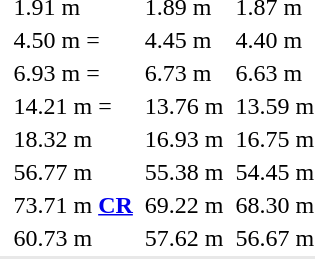<table>
<tr>
<td></td>
<td></td>
<td>1.91 m</td>
<td></td>
<td>1.89 m </td>
<td></td>
<td>1.87 m </td>
</tr>
<tr>
<td></td>
<td></td>
<td>4.50 m =</td>
<td></td>
<td>4.45 m</td>
<td></td>
<td>4.40 m </td>
</tr>
<tr>
<td></td>
<td></td>
<td>6.93 m =</td>
<td></td>
<td>6.73 m</td>
<td></td>
<td>6.63 m</td>
</tr>
<tr>
<td></td>
<td></td>
<td>14.21 m =</td>
<td></td>
<td>13.76 m</td>
<td></td>
<td>13.59 m</td>
</tr>
<tr>
<td></td>
<td></td>
<td>18.32 m </td>
<td></td>
<td>16.93 m </td>
<td></td>
<td>16.75 m</td>
</tr>
<tr>
<td></td>
<td></td>
<td>56.77 m</td>
<td></td>
<td>55.38 m</td>
<td></td>
<td>54.45 m</td>
</tr>
<tr>
<td></td>
<td></td>
<td>73.71 m <strong><a href='#'>CR</a></strong></td>
<td></td>
<td>69.22 m</td>
<td></td>
<td>68.30 m</td>
</tr>
<tr>
<td></td>
<td></td>
<td>60.73 m</td>
<td></td>
<td>57.62 m</td>
<td></td>
<td>56.67 m</td>
</tr>
<tr style="background:#e8e8e8;">
<td colspan=7></td>
</tr>
</table>
